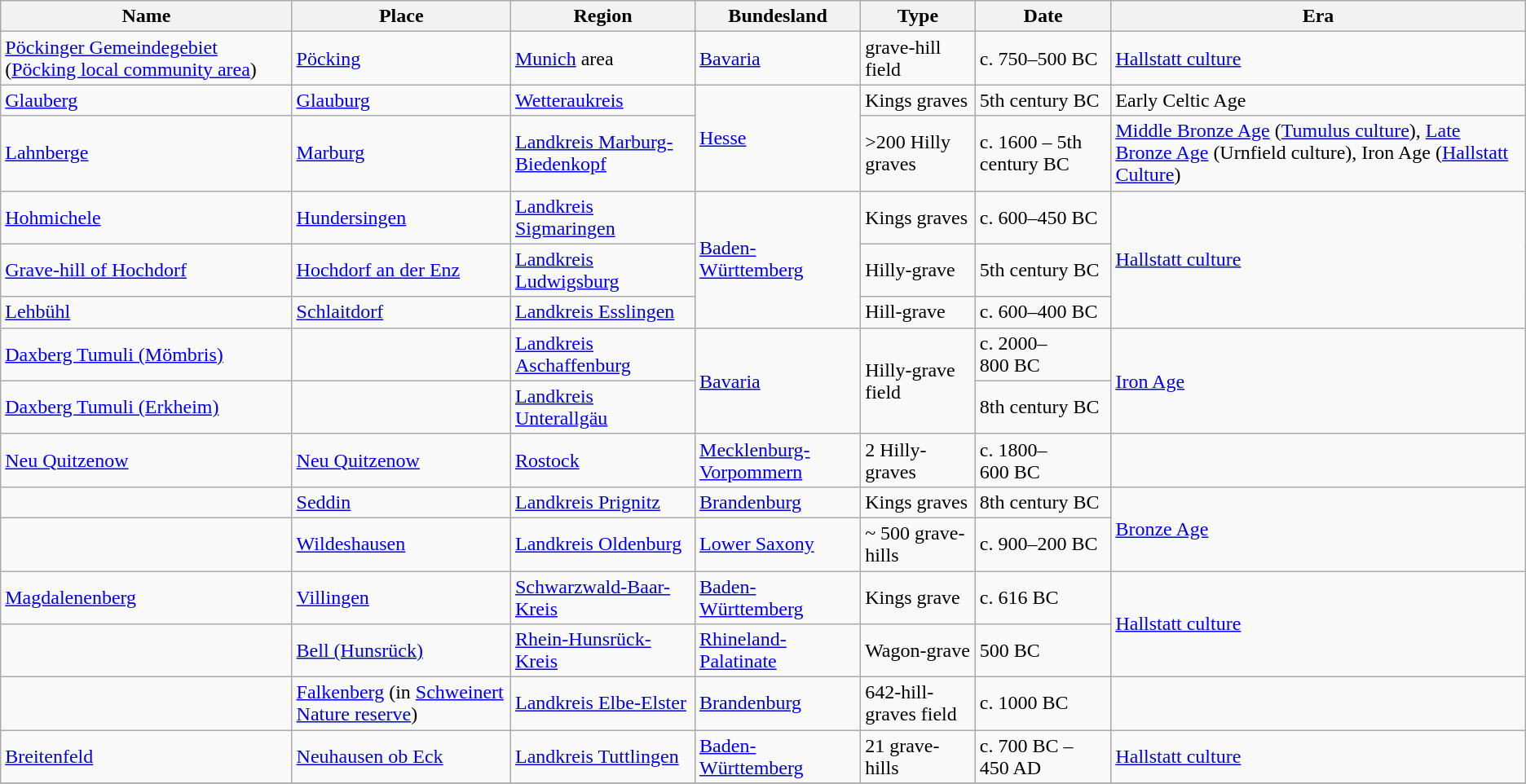<table class="wikitable sortable">
<tr>
<th>Name</th>
<th>Place</th>
<th>Region</th>
<th>Bundesland</th>
<th>Type</th>
<th>Date</th>
<th>Era</th>
</tr>
<tr>
<td><a href='#'>Pöckinger Gemeindegebiet</a> (<a href='#'>Pöcking local community area</a>)</td>
<td><a href='#'>Pöcking</a></td>
<td><a href='#'>Munich</a> area</td>
<td><a href='#'>Bavaria</a></td>
<td>grave-hill field</td>
<td>c. 750–500 BC</td>
<td><a href='#'>Hallstatt culture</a></td>
</tr>
<tr>
<td><a href='#'>Glauberg</a></td>
<td><a href='#'>Glauburg</a></td>
<td><a href='#'>Wetteraukreis</a></td>
<td rowspan="2"><a href='#'>Hesse</a></td>
<td>Kings graves</td>
<td>5th century BC</td>
<td>Early Celtic Age</td>
</tr>
<tr>
<td><a href='#'>Lahnberge</a></td>
<td><a href='#'>Marburg</a></td>
<td><a href='#'>Landkreis Marburg-Biedenkopf</a></td>
<td>>200 Hilly graves</td>
<td>c. 1600 – 5th century BC</td>
<td><a href='#'>Middle Bronze Age</a> (<a href='#'>Tumulus culture</a>), <a href='#'>Late Bronze Age</a> (Urnfield culture), Iron Age (<a href='#'>Hallstatt Culture</a>)</td>
</tr>
<tr>
<td><a href='#'>Hohmichele</a></td>
<td><a href='#'>Hundersingen</a></td>
<td><a href='#'>Landkreis Sigmaringen</a></td>
<td rowspan="3"><a href='#'>Baden-Württemberg</a></td>
<td>Kings graves</td>
<td>c. 600–450 BC</td>
<td rowspan="3"><a href='#'>Hallstatt culture</a></td>
</tr>
<tr>
<td><a href='#'>Grave-hill of Hochdorf</a></td>
<td><a href='#'>Hochdorf an der Enz</a></td>
<td><a href='#'>Landkreis Ludwigsburg</a></td>
<td>Hilly-grave</td>
<td>5th century BC</td>
</tr>
<tr>
<td><a href='#'>Lehbühl</a></td>
<td><a href='#'>Schlaitdorf</a></td>
<td><a href='#'>Landkreis Esslingen</a></td>
<td>Hill-grave</td>
<td>c. 600–400 BC</td>
</tr>
<tr>
<td><a href='#'>Daxberg Tumuli (Mömbris)</a></td>
<td></td>
<td><a href='#'>Landkreis Aschaffenburg</a></td>
<td rowspan="2"><a href='#'>Bavaria</a></td>
<td rowspan="2">Hilly-grave field</td>
<td>c. 2000–800 BC</td>
<td rowspan="2"><a href='#'>Iron Age</a></td>
</tr>
<tr>
<td><a href='#'>Daxberg Tumuli (Erkheim)</a></td>
<td></td>
<td><a href='#'>Landkreis Unterallgäu</a></td>
<td>8th century BC</td>
</tr>
<tr>
<td><a href='#'>Neu Quitzenow</a></td>
<td><a href='#'>Neu Quitzenow</a></td>
<td><a href='#'>Rostock</a></td>
<td><a href='#'>Mecklenburg-Vorpommern</a></td>
<td>2 Hilly-graves</td>
<td>c. 1800–600 BC</td>
<td></td>
</tr>
<tr>
<td></td>
<td><a href='#'>Seddin</a></td>
<td><a href='#'>Landkreis Prignitz</a></td>
<td><a href='#'>Brandenburg</a></td>
<td>Kings graves</td>
<td>8th century BC</td>
<td rowspan="2"><a href='#'>Bronze Age</a></td>
</tr>
<tr>
<td></td>
<td><a href='#'>Wildeshausen</a></td>
<td><a href='#'>Landkreis Oldenburg</a></td>
<td><a href='#'>Lower Saxony</a></td>
<td>~ 500 grave-hills</td>
<td>c. 900–200 BC</td>
</tr>
<tr>
<td><a href='#'>Magdalenenberg</a></td>
<td><a href='#'>Villingen</a></td>
<td><a href='#'>Schwarzwald-Baar-Kreis</a></td>
<td><a href='#'>Baden-Württemberg</a></td>
<td>Kings grave</td>
<td>c. 616 BC</td>
<td rowspan="2"><a href='#'>Hallstatt culture</a></td>
</tr>
<tr>
<td></td>
<td><a href='#'>Bell (Hunsrück)</a></td>
<td><a href='#'>Rhein-Hunsrück-Kreis</a></td>
<td><a href='#'>Rhineland-Palatinate</a></td>
<td>Wagon-grave</td>
<td>500 BC</td>
</tr>
<tr>
<td></td>
<td><a href='#'>Falkenberg</a> (in <a href='#'>Schweinert Nature reserve</a>)</td>
<td><a href='#'>Landkreis Elbe-Elster</a></td>
<td><a href='#'>Brandenburg</a></td>
<td>642-hill-graves field</td>
<td>c. 1000 BC</td>
<td></td>
</tr>
<tr>
<td><a href='#'>Breitenfeld</a></td>
<td><a href='#'>Neuhausen ob Eck</a></td>
<td><a href='#'>Landkreis Tuttlingen</a></td>
<td><a href='#'>Baden-Württemberg</a></td>
<td>21 grave-hills</td>
<td>c. 700 BC – 450 AD</td>
<td><a href='#'>Hallstatt culture</a></td>
</tr>
<tr>
</tr>
</table>
